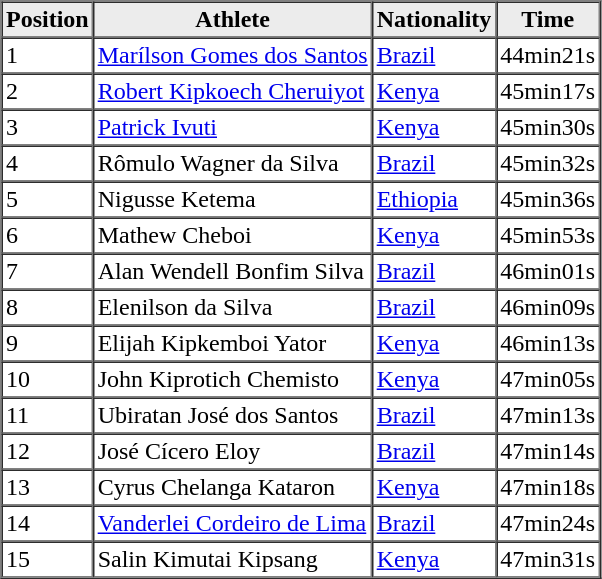<table cellpadding=2 cellspacing=0 border=1>
<tr bgcolor=#ececec>
<th>Position</th>
<th>Athlete</th>
<th>Nationality</th>
<th>Time</th>
</tr>
<tr>
<td>1</td>
<td><a href='#'>Marílson Gomes dos Santos</a></td>
<td> <a href='#'>Brazil</a></td>
<td>44min21s</td>
</tr>
<tr>
<td>2</td>
<td><a href='#'>Robert Kipkoech Cheruiyot</a></td>
<td> <a href='#'>Kenya</a></td>
<td>45min17s</td>
</tr>
<tr>
<td>3</td>
<td><a href='#'>Patrick Ivuti</a></td>
<td> <a href='#'>Kenya</a></td>
<td>45min30s</td>
</tr>
<tr>
<td>4</td>
<td>Rômulo Wagner da Silva</td>
<td> <a href='#'>Brazil</a></td>
<td>45min32s</td>
</tr>
<tr>
<td>5</td>
<td>Nigusse Ketema</td>
<td> <a href='#'>Ethiopia</a></td>
<td>45min36s</td>
</tr>
<tr>
<td>6</td>
<td>Mathew Cheboi</td>
<td> <a href='#'>Kenya</a></td>
<td>45min53s</td>
</tr>
<tr>
<td>7</td>
<td>Alan Wendell Bonfim Silva</td>
<td> <a href='#'>Brazil</a></td>
<td>46min01s</td>
</tr>
<tr>
<td>8</td>
<td>Elenilson da Silva</td>
<td> <a href='#'>Brazil</a></td>
<td>46min09s</td>
</tr>
<tr>
<td>9</td>
<td>Elijah Kipkemboi Yator</td>
<td> <a href='#'>Kenya</a></td>
<td>46min13s</td>
</tr>
<tr>
<td>10</td>
<td>John Kiprotich Chemisto</td>
<td> <a href='#'>Kenya</a></td>
<td>47min05s</td>
</tr>
<tr>
<td>11</td>
<td>Ubiratan José dos Santos</td>
<td> <a href='#'>Brazil</a></td>
<td>47min13s</td>
</tr>
<tr>
<td>12</td>
<td>José Cícero Eloy</td>
<td> <a href='#'>Brazil</a></td>
<td>47min14s</td>
</tr>
<tr>
<td>13</td>
<td>Cyrus Chelanga Kataron</td>
<td> <a href='#'>Kenya</a></td>
<td>47min18s</td>
</tr>
<tr>
<td>14</td>
<td><a href='#'>Vanderlei Cordeiro de Lima</a></td>
<td> <a href='#'>Brazil</a></td>
<td>47min24s</td>
</tr>
<tr>
<td>15</td>
<td>Salin Kimutai Kipsang</td>
<td> <a href='#'>Kenya</a></td>
<td>47min31s</td>
</tr>
</table>
